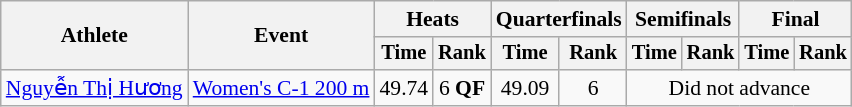<table class=wikitable style="font-size:90%">
<tr>
<th rowspan="2">Athlete</th>
<th rowspan="2">Event</th>
<th colspan=2>Heats</th>
<th colspan=2>Quarterfinals</th>
<th colspan=2>Semifinals</th>
<th colspan=2>Final</th>
</tr>
<tr style="font-size:95%">
<th>Time</th>
<th>Rank</th>
<th>Time</th>
<th>Rank</th>
<th>Time</th>
<th>Rank</th>
<th>Time</th>
<th>Rank</th>
</tr>
<tr align=center>
<td align=left><a href='#'>Nguyễn Thị Hương</a></td>
<td align=left><a href='#'>Women's C-1 200 m</a></td>
<td>49.74</td>
<td>6 <strong>QF</strong></td>
<td>49.09</td>
<td>6</td>
<td colspan=4>Did not advance</td>
</tr>
</table>
